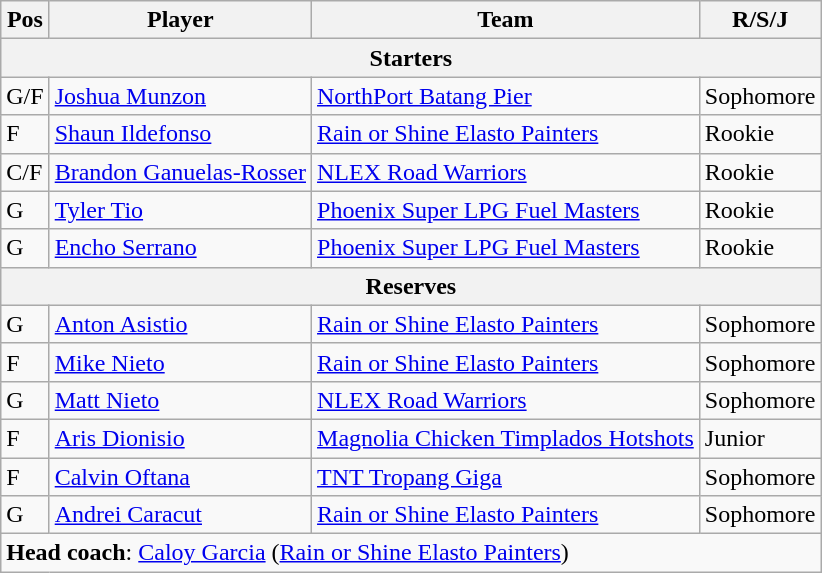<table class="wikitable">
<tr>
<th>Pos</th>
<th>Player</th>
<th>Team</th>
<th>R/S/J</th>
</tr>
<tr>
<th scope="col" colspan="4">Starters</th>
</tr>
<tr>
<td>G/F</td>
<td><a href='#'>Joshua Munzon</a></td>
<td><a href='#'>NorthPort Batang Pier</a></td>
<td>Sophomore</td>
</tr>
<tr>
<td>F</td>
<td><a href='#'>Shaun Ildefonso</a></td>
<td><a href='#'>Rain or Shine Elasto Painters</a></td>
<td>Rookie</td>
</tr>
<tr>
<td>C/F</td>
<td nowrap><a href='#'>Brandon Ganuelas-Rosser</a></td>
<td><a href='#'>NLEX Road Warriors</a></td>
<td>Rookie</td>
</tr>
<tr>
<td>G</td>
<td><a href='#'>Tyler Tio</a></td>
<td><a href='#'>Phoenix Super LPG Fuel Masters</a></td>
<td>Rookie</td>
</tr>
<tr>
<td>G</td>
<td><a href='#'>Encho Serrano</a></td>
<td nowrap><a href='#'>Phoenix Super LPG Fuel Masters</a></td>
<td>Rookie</td>
</tr>
<tr>
<th scope="col" colspan="4">Reserves</th>
</tr>
<tr>
<td>G</td>
<td><a href='#'>Anton Asistio</a></td>
<td><a href='#'>Rain or Shine Elasto Painters</a></td>
<td>Sophomore</td>
</tr>
<tr>
<td>F</td>
<td><a href='#'>Mike Nieto</a></td>
<td><a href='#'>Rain or Shine Elasto Painters</a></td>
<td>Sophomore</td>
</tr>
<tr>
<td>G</td>
<td><a href='#'>Matt Nieto</a></td>
<td><a href='#'>NLEX Road Warriors</a></td>
<td>Sophomore</td>
</tr>
<tr>
<td>F</td>
<td><a href='#'>Aris Dionisio</a></td>
<td><a href='#'>Magnolia Chicken Timplados Hotshots</a></td>
<td>Junior</td>
</tr>
<tr>
<td>F</td>
<td><a href='#'>Calvin Oftana</a></td>
<td><a href='#'>TNT Tropang Giga</a></td>
<td>Sophomore</td>
</tr>
<tr>
<td>G</td>
<td><a href='#'>Andrei Caracut</a></td>
<td><a href='#'>Rain or Shine Elasto Painters</a></td>
<td>Sophomore</td>
</tr>
<tr>
<td colspan="4"><strong>Head coach</strong>: <a href='#'>Caloy Garcia</a> (<a href='#'>Rain or Shine Elasto Painters</a>)</td>
</tr>
</table>
